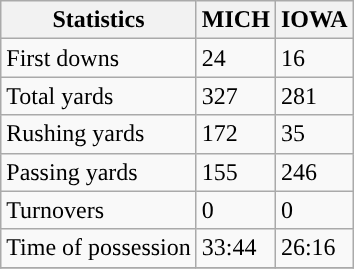<table class="wikitable">
<tr>
<th>Statistics</th>
<th>MICH</th>
<th>IOWA</th>
</tr>
<tr>
<td>First downs</td>
<td>24</td>
<td>16</td>
</tr>
<tr>
<td>Total yards</td>
<td>327</td>
<td>281</td>
</tr>
<tr>
<td>Rushing yards</td>
<td>172</td>
<td>35</td>
</tr>
<tr>
<td>Passing yards</td>
<td>155</td>
<td>246</td>
</tr>
<tr>
<td>Turnovers</td>
<td>0</td>
<td>0</td>
</tr>
<tr>
<td>Time of possession</td>
<td>33:44</td>
<td>26:16</td>
</tr>
<tr>
</tr>
</table>
